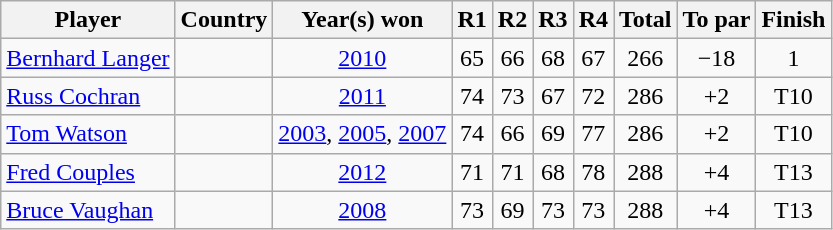<table class="wikitable" style="text-align:center">
<tr>
<th>Player</th>
<th>Country</th>
<th>Year(s) won</th>
<th>R1</th>
<th>R2</th>
<th>R3</th>
<th>R4</th>
<th>Total</th>
<th>To par</th>
<th>Finish</th>
</tr>
<tr>
<td align=left><a href='#'>Bernhard Langer</a></td>
<td align=left></td>
<td><a href='#'>2010</a></td>
<td>65</td>
<td>66</td>
<td>68</td>
<td>67</td>
<td>266</td>
<td>−18</td>
<td>1</td>
</tr>
<tr>
<td align=left><a href='#'>Russ Cochran</a></td>
<td align=left></td>
<td><a href='#'>2011</a></td>
<td>74</td>
<td>73</td>
<td>67</td>
<td>72</td>
<td>286</td>
<td>+2</td>
<td>T10</td>
</tr>
<tr>
<td align=left><a href='#'>Tom Watson</a></td>
<td align=left></td>
<td><a href='#'>2003</a>, <a href='#'>2005</a>, <a href='#'>2007</a></td>
<td>74</td>
<td>66</td>
<td>69</td>
<td>77</td>
<td>286</td>
<td>+2</td>
<td>T10</td>
</tr>
<tr>
<td align=left><a href='#'>Fred Couples</a></td>
<td align=left></td>
<td><a href='#'>2012</a></td>
<td>71</td>
<td>71</td>
<td>68</td>
<td>78</td>
<td>288</td>
<td>+4</td>
<td>T13</td>
</tr>
<tr>
<td align=left><a href='#'>Bruce Vaughan</a></td>
<td align=left></td>
<td><a href='#'>2008</a></td>
<td>73</td>
<td>69</td>
<td>73</td>
<td>73</td>
<td>288</td>
<td>+4</td>
<td>T13</td>
</tr>
</table>
